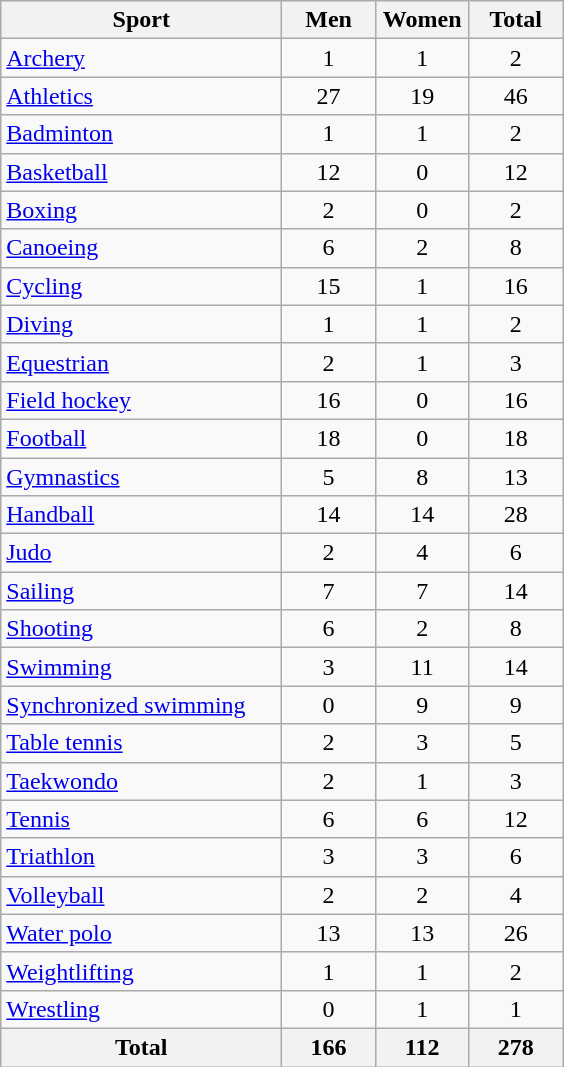<table class="wikitable sortable" style="text-align:center">
<tr>
<th width=180>Sport</th>
<th width=55>Men</th>
<th width=55>Women</th>
<th width=55>Total</th>
</tr>
<tr>
<td align=left><a href='#'>Archery</a></td>
<td>1</td>
<td>1</td>
<td>2</td>
</tr>
<tr>
<td align=left><a href='#'>Athletics</a></td>
<td>27</td>
<td>19</td>
<td>46</td>
</tr>
<tr>
<td align=left><a href='#'>Badminton</a></td>
<td>1</td>
<td>1</td>
<td>2</td>
</tr>
<tr>
<td align=left><a href='#'>Basketball</a></td>
<td>12</td>
<td>0</td>
<td>12</td>
</tr>
<tr>
<td align=left><a href='#'>Boxing</a></td>
<td>2</td>
<td>0</td>
<td>2</td>
</tr>
<tr>
<td align=left><a href='#'>Canoeing</a></td>
<td>6</td>
<td>2</td>
<td>8</td>
</tr>
<tr>
<td align=left><a href='#'>Cycling</a></td>
<td>15</td>
<td>1</td>
<td>16</td>
</tr>
<tr>
<td align=left><a href='#'>Diving</a></td>
<td>1</td>
<td>1</td>
<td>2</td>
</tr>
<tr>
<td align=left><a href='#'>Equestrian</a></td>
<td>2</td>
<td>1</td>
<td>3</td>
</tr>
<tr>
<td align=left><a href='#'>Field hockey</a></td>
<td>16</td>
<td>0</td>
<td>16</td>
</tr>
<tr>
<td align=left><a href='#'>Football</a></td>
<td>18</td>
<td>0</td>
<td>18</td>
</tr>
<tr>
<td align=left><a href='#'>Gymnastics</a></td>
<td>5</td>
<td>8</td>
<td>13</td>
</tr>
<tr>
<td align=left><a href='#'>Handball</a></td>
<td>14</td>
<td>14</td>
<td>28</td>
</tr>
<tr>
<td align=left><a href='#'>Judo</a></td>
<td>2</td>
<td>4</td>
<td>6</td>
</tr>
<tr>
<td align=left><a href='#'>Sailing</a></td>
<td>7</td>
<td>7</td>
<td>14</td>
</tr>
<tr>
<td align=left><a href='#'>Shooting</a></td>
<td>6</td>
<td>2</td>
<td>8</td>
</tr>
<tr>
<td align=left><a href='#'>Swimming</a></td>
<td>3</td>
<td>11</td>
<td>14</td>
</tr>
<tr>
<td align=left><a href='#'>Synchronized swimming</a></td>
<td>0</td>
<td>9</td>
<td>9</td>
</tr>
<tr>
<td align=left><a href='#'>Table tennis</a></td>
<td>2</td>
<td>3</td>
<td>5</td>
</tr>
<tr>
<td align=left><a href='#'>Taekwondo</a></td>
<td>2</td>
<td>1</td>
<td>3</td>
</tr>
<tr>
<td align=left><a href='#'>Tennis</a></td>
<td>6</td>
<td>6</td>
<td>12</td>
</tr>
<tr>
<td align=left><a href='#'>Triathlon</a></td>
<td>3</td>
<td>3</td>
<td>6</td>
</tr>
<tr>
<td align=left><a href='#'>Volleyball</a></td>
<td>2</td>
<td>2</td>
<td>4</td>
</tr>
<tr>
<td align=left><a href='#'>Water polo</a></td>
<td>13</td>
<td>13</td>
<td>26</td>
</tr>
<tr>
<td align=left><a href='#'>Weightlifting</a></td>
<td>1</td>
<td>1</td>
<td>2</td>
</tr>
<tr>
<td align=left><a href='#'>Wrestling</a></td>
<td>0</td>
<td>1</td>
<td>1</td>
</tr>
<tr class="sortbottom">
<th>Total</th>
<th>166</th>
<th>112</th>
<th>278</th>
</tr>
</table>
